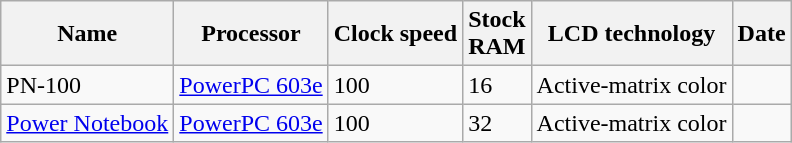<table class="wikitable sortable">
<tr>
<th>Name</th>
<th>Processor</th>
<th>Clock speed<br></th>
<th>Stock<br>RAM</th>
<th>LCD technology</th>
<th>Date</th>
</tr>
<tr>
<td>PN-100</td>
<td><a href='#'>PowerPC 603e</a></td>
<td>100</td>
<td>16</td>
<td>Active-matrix color</td>
<td></td>
</tr>
<tr>
<td><a href='#'>Power Notebook</a></td>
<td><a href='#'>PowerPC 603e</a></td>
<td>100</td>
<td>32</td>
<td>Active-matrix color</td>
<td></td>
</tr>
</table>
